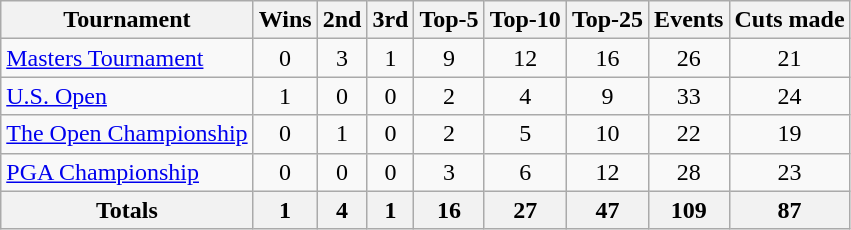<table class=wikitable style=text-align:center>
<tr>
<th>Tournament</th>
<th>Wins</th>
<th>2nd</th>
<th>3rd</th>
<th>Top-5</th>
<th>Top-10</th>
<th>Top-25</th>
<th>Events</th>
<th>Cuts made</th>
</tr>
<tr>
<td align=left><a href='#'>Masters Tournament</a></td>
<td>0</td>
<td>3</td>
<td>1</td>
<td>9</td>
<td>12</td>
<td>16</td>
<td>26</td>
<td>21</td>
</tr>
<tr>
<td align=left><a href='#'>U.S. Open</a></td>
<td>1</td>
<td>0</td>
<td>0</td>
<td>2</td>
<td>4</td>
<td>9</td>
<td>33</td>
<td>24</td>
</tr>
<tr>
<td align=left><a href='#'>The Open Championship</a></td>
<td>0</td>
<td>1</td>
<td>0</td>
<td>2</td>
<td>5</td>
<td>10</td>
<td>22</td>
<td>19</td>
</tr>
<tr>
<td align=left><a href='#'>PGA Championship</a></td>
<td>0</td>
<td>0</td>
<td>0</td>
<td>3</td>
<td>6</td>
<td>12</td>
<td>28</td>
<td>23</td>
</tr>
<tr>
<th>Totals</th>
<th>1</th>
<th>4</th>
<th>1</th>
<th>16</th>
<th>27</th>
<th>47</th>
<th>109</th>
<th>87</th>
</tr>
</table>
